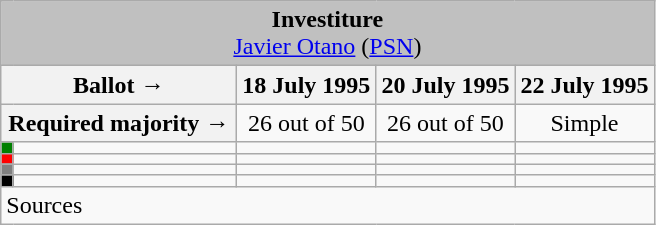<table class="wikitable" style="text-align:center;">
<tr>
<td colspan="5" align="center" bgcolor="#C0C0C0"><strong>Investiture</strong><br><a href='#'>Javier Otano</a> (<a href='#'>PSN</a>)</td>
</tr>
<tr>
<th colspan="2" width="150px">Ballot →</th>
<th>18 July 1995</th>
<th>20 July 1995</th>
<th>22 July 1995</th>
</tr>
<tr>
<th colspan="2">Required majority →</th>
<td>26 out of 50 </td>
<td>26 out of 50 </td>
<td>Simple </td>
</tr>
<tr>
<th width="1px" style="background:green;"></th>
<td align="left"></td>
<td></td>
<td></td>
<td></td>
</tr>
<tr>
<th style="color:inherit;background:red;"></th>
<td align="left"></td>
<td></td>
<td></td>
<td></td>
</tr>
<tr>
<th style="color:inherit;background:gray;"></th>
<td align="left"></td>
<td></td>
<td></td>
<td></td>
</tr>
<tr>
<th style="color:inherit;background:black;"></th>
<td align="left"></td>
<td></td>
<td></td>
<td></td>
</tr>
<tr>
<td align="left" colspan="5">Sources</td>
</tr>
</table>
